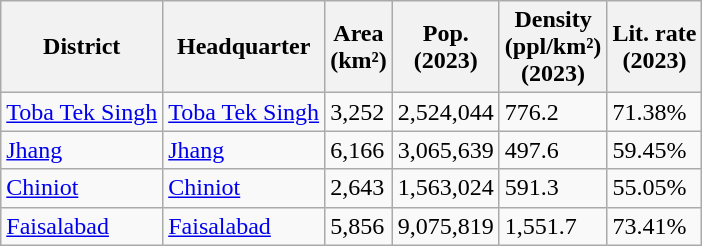<table class="wikitable sortable static-row-numbers static-row-header-hash">
<tr>
<th>District</th>
<th>Headquarter</th>
<th>Area<br>(km²)</th>
<th>Pop.<br>(2023)</th>
<th>Density<br>(ppl/km²)<br>(2023)</th>
<th>Lit. rate<br>(2023)</th>
</tr>
<tr>
<td><a href='#'>Toba Tek Singh</a></td>
<td><a href='#'>Toba Tek Singh</a></td>
<td>3,252</td>
<td>2,524,044</td>
<td>776.2</td>
<td>71.38%</td>
</tr>
<tr>
<td><a href='#'>Jhang</a></td>
<td><a href='#'>Jhang</a></td>
<td>6,166</td>
<td>3,065,639</td>
<td>497.6</td>
<td>59.45%</td>
</tr>
<tr>
<td><a href='#'>Chiniot</a></td>
<td><a href='#'>Chiniot</a></td>
<td>2,643</td>
<td>1,563,024</td>
<td>591.3</td>
<td>55.05%</td>
</tr>
<tr>
<td><a href='#'>Faisalabad</a></td>
<td><a href='#'>Faisalabad</a></td>
<td>5,856</td>
<td>9,075,819</td>
<td>1,551.7</td>
<td>73.41%</td>
</tr>
</table>
